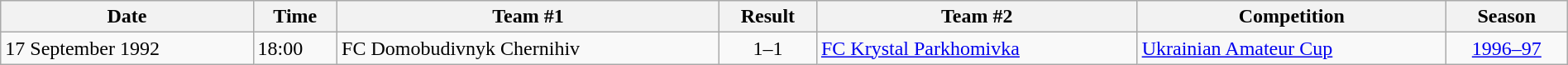<table class="wikitable" style="width:100%">
<tr>
<th>Date</th>
<th>Time</th>
<th>Team #1</th>
<th>Result</th>
<th>Team #2</th>
<th>Competition</th>
<th>Season</th>
</tr>
<tr>
<td>17 September 1992</td>
<td>18:00</td>
<td> FC Domobudivnyk Chernihiv</td>
<td style="text-align:center">1–1</td>
<td> <a href='#'>FC Krystal Parkhomivka</a></td>
<td><a href='#'>Ukrainian Amateur Cup</a></td>
<td style="text-align:center"><a href='#'>1996–97</a></td>
</tr>
</table>
